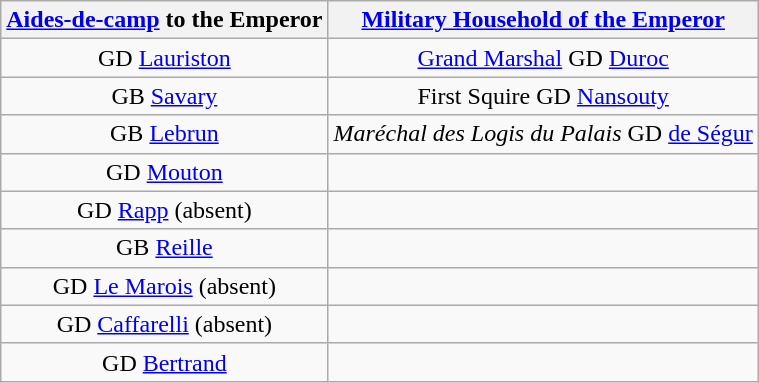<table class="wikitable">
<tr>
<th><a href='#'>Aides-de-camp</a> to the Emperor</th>
<th><a href='#'>Military Household of the Emperor</a></th>
</tr>
<tr>
<td style="text-align:center;">GD <a href='#'>Lauriston</a></td>
<td style="text-align:center;"><a href='#'>Grand Marshal</a> GD <a href='#'>Duroc</a></td>
</tr>
<tr>
<td style="text-align:center;">GB <a href='#'>Savary</a></td>
<td style="text-align:center;">First Squire GD <a href='#'>Nansouty</a></td>
</tr>
<tr>
<td style="text-align:center;">GB <a href='#'>Lebrun</a></td>
<td style="text-align:center;"><em>Maréchal des Logis du Palais</em> GD <a href='#'>de Ségur</a></td>
</tr>
<tr>
<td style="text-align:center;">GD <a href='#'>Mouton</a></td>
<td style="text-align:center;"></td>
</tr>
<tr>
<td style="text-align:center;">GD <a href='#'>Rapp</a> (absent)</td>
<td style="text-align:center;"></td>
</tr>
<tr>
<td style="text-align:center;">GB <a href='#'>Reille</a></td>
<td style="text-align:center;"></td>
</tr>
<tr>
<td style="text-align:center;">GD <a href='#'>Le Marois</a> (absent)</td>
<td style="text-align:center;"></td>
</tr>
<tr>
<td style="text-align:center;">GD <a href='#'>Caffarelli</a> (absent)</td>
<td style="text-align:center;"></td>
</tr>
<tr>
<td style="text-align:center;">GD <a href='#'>Bertrand</a></td>
<td style="text-align:center;"></td>
</tr>
</table>
